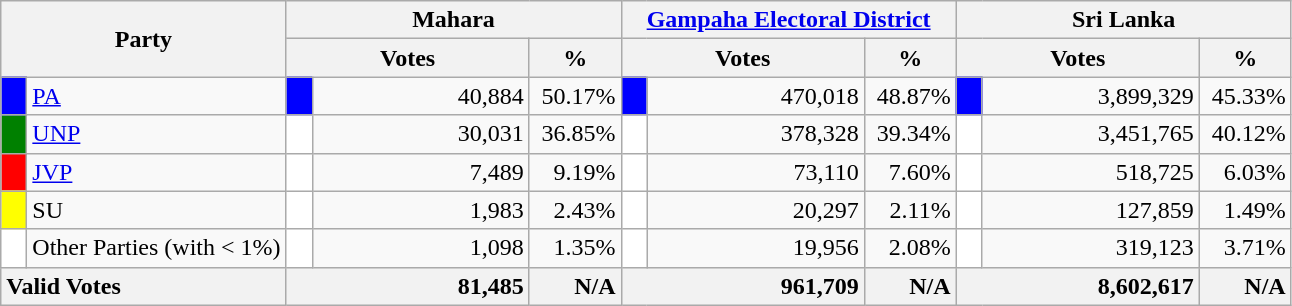<table class="wikitable">
<tr>
<th colspan="2" width="144px"rowspan="2">Party</th>
<th colspan="3" width="216px">Mahara</th>
<th colspan="3" width="216px"><a href='#'>Gampaha Electoral District</a></th>
<th colspan="3" width="216px">Sri Lanka</th>
</tr>
<tr>
<th colspan="2" width="144px">Votes</th>
<th>%</th>
<th colspan="2" width="144px">Votes</th>
<th>%</th>
<th colspan="2" width="144px">Votes</th>
<th>%</th>
</tr>
<tr>
<td style="background-color:blue;" width="10px"></td>
<td style="text-align:left;"><a href='#'>PA</a></td>
<td style="background-color:blue;" width="10px"></td>
<td style="text-align:right;">40,884</td>
<td style="text-align:right;">50.17%</td>
<td style="background-color:blue;" width="10px"></td>
<td style="text-align:right;">470,018</td>
<td style="text-align:right;">48.87%</td>
<td style="background-color:blue;" width="10px"></td>
<td style="text-align:right;">3,899,329</td>
<td style="text-align:right;">45.33%</td>
</tr>
<tr>
<td style="background-color:green;" width="10px"></td>
<td style="text-align:left;"><a href='#'>UNP</a></td>
<td style="background-color:white;" width="10px"></td>
<td style="text-align:right;">30,031</td>
<td style="text-align:right;">36.85%</td>
<td style="background-color:white;" width="10px"></td>
<td style="text-align:right;">378,328</td>
<td style="text-align:right;">39.34%</td>
<td style="background-color:white;" width="10px"></td>
<td style="text-align:right;">3,451,765</td>
<td style="text-align:right;">40.12%</td>
</tr>
<tr>
<td style="background-color:red;" width="10px"></td>
<td style="text-align:left;"><a href='#'>JVP</a></td>
<td style="background-color:white;" width="10px"></td>
<td style="text-align:right;">7,489</td>
<td style="text-align:right;">9.19%</td>
<td style="background-color:white;" width="10px"></td>
<td style="text-align:right;">73,110</td>
<td style="text-align:right;">7.60%</td>
<td style="background-color:white;" width="10px"></td>
<td style="text-align:right;">518,725</td>
<td style="text-align:right;">6.03%</td>
</tr>
<tr>
<td style="background-color:yellow;" width="10px"></td>
<td style="text-align:left;">SU</td>
<td style="background-color:white;" width="10px"></td>
<td style="text-align:right;">1,983</td>
<td style="text-align:right;">2.43%</td>
<td style="background-color:white;" width="10px"></td>
<td style="text-align:right;">20,297</td>
<td style="text-align:right;">2.11%</td>
<td style="background-color:white;" width="10px"></td>
<td style="text-align:right;">127,859</td>
<td style="text-align:right;">1.49%</td>
</tr>
<tr>
<td style="background-color:white;" width="10px"></td>
<td style="text-align:left;">Other Parties (with < 1%)</td>
<td style="background-color:white;" width="10px"></td>
<td style="text-align:right;">1,098</td>
<td style="text-align:right;">1.35%</td>
<td style="background-color:white;" width="10px"></td>
<td style="text-align:right;">19,956</td>
<td style="text-align:right;">2.08%</td>
<td style="background-color:white;" width="10px"></td>
<td style="text-align:right;">319,123</td>
<td style="text-align:right;">3.71%</td>
</tr>
<tr>
<th colspan="2" width="144px"style="text-align:left;">Valid Votes</th>
<th style="text-align:right;"colspan="2" width="144px">81,485</th>
<th style="text-align:right;">N/A</th>
<th style="text-align:right;"colspan="2" width="144px">961,709</th>
<th style="text-align:right;">N/A</th>
<th style="text-align:right;"colspan="2" width="144px">8,602,617</th>
<th style="text-align:right;">N/A</th>
</tr>
</table>
